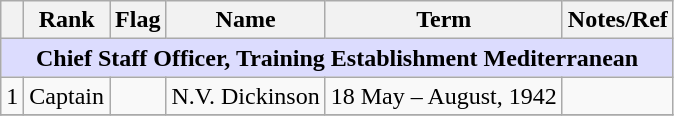<table class="wikitable">
<tr>
<th></th>
<th>Rank</th>
<th>Flag</th>
<th>Name</th>
<th>Term</th>
<th>Notes/Ref</th>
</tr>
<tr>
<td colspan="6" align="center" style="background:#dcdcfe;"><strong>Chief Staff Officer, Training Establishment Mediterranean</strong></td>
</tr>
<tr>
<td>1</td>
<td>Captain</td>
<td></td>
<td>N.V. Dickinson</td>
<td>18 May – August, 1942</td>
<td></td>
</tr>
<tr>
</tr>
</table>
